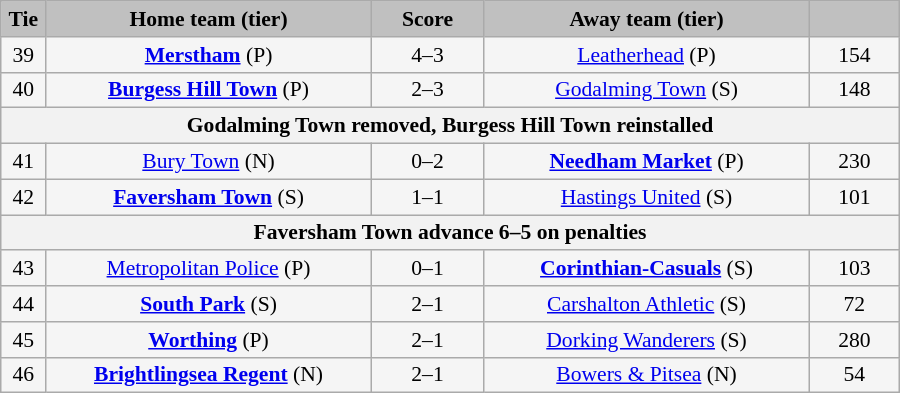<table class="wikitable" style="width: 600px; background:WhiteSmoke; text-align:center; font-size:90%">
<tr>
<td scope="col" style="width:  5.00%; background:silver;"><strong>Tie</strong></td>
<td scope="col" style="width: 36.25%; background:silver;"><strong>Home team (tier)</strong></td>
<td scope="col" style="width: 12.50%; background:silver;"><strong>Score</strong></td>
<td scope="col" style="width: 36.25%; background:silver;"><strong>Away team (tier)</strong></td>
<td scope="col" style="width: 10.00%; background:silver;"><strong></strong></td>
</tr>
<tr>
<td>39</td>
<td><strong><a href='#'>Merstham</a></strong> (P)</td>
<td>4–3</td>
<td><a href='#'>Leatherhead</a> (P)</td>
<td>154</td>
</tr>
<tr>
<td>40</td>
<td><strong><a href='#'>Burgess Hill Town</a></strong> (P)</td>
<td>2–3</td>
<td><a href='#'>Godalming Town</a> (S)</td>
<td>148</td>
</tr>
<tr>
<th colspan="5">Godalming Town removed, Burgess Hill Town reinstalled</th>
</tr>
<tr>
<td>41</td>
<td><a href='#'>Bury Town</a> (N)</td>
<td>0–2</td>
<td><strong><a href='#'>Needham Market</a></strong> (P)</td>
<td>230</td>
</tr>
<tr>
<td>42</td>
<td><strong><a href='#'>Faversham Town</a></strong> (S)</td>
<td>1–1</td>
<td><a href='#'>Hastings United</a> (S)</td>
<td>101</td>
</tr>
<tr>
<th colspan="5">Faversham Town advance 6–5 on penalties</th>
</tr>
<tr>
<td>43</td>
<td><a href='#'>Metropolitan Police</a> (P)</td>
<td>0–1</td>
<td><strong><a href='#'>Corinthian-Casuals</a></strong> (S)</td>
<td>103</td>
</tr>
<tr>
<td>44</td>
<td><strong><a href='#'>South Park</a></strong> (S)</td>
<td>2–1</td>
<td><a href='#'>Carshalton Athletic</a> (S)</td>
<td>72</td>
</tr>
<tr>
<td>45</td>
<td><strong><a href='#'>Worthing</a></strong> (P)</td>
<td>2–1</td>
<td><a href='#'>Dorking Wanderers</a> (S)</td>
<td>280</td>
</tr>
<tr>
<td>46</td>
<td><strong><a href='#'>Brightlingsea Regent</a></strong> (N)</td>
<td>2–1</td>
<td><a href='#'>Bowers & Pitsea</a> (N)</td>
<td>54</td>
</tr>
</table>
